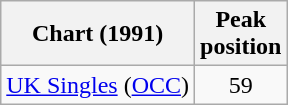<table class="wikitable">
<tr>
<th>Chart (1991)</th>
<th>Peak<br>position</th>
</tr>
<tr>
<td><a href='#'>UK Singles</a> (<a href='#'>OCC</a>)</td>
<td align="center">59</td>
</tr>
</table>
